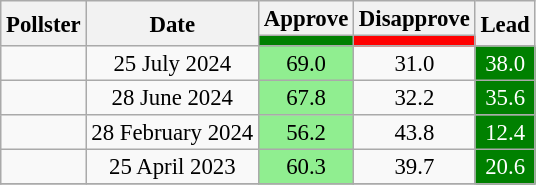<table class="wikitable sortable" style="text-align:center; font-size:95%; line-height:16px; margin-bottom:0">
<tr>
<th rowspan="2">Pollster</th>
<th rowspan="2">Date</th>
<th>Approve</th>
<th>Disapprove</th>
<th rowspan="2">Lead</th>
</tr>
<tr>
<th style="background:#008001;"></th>
<th style="background:#FF0000;"></th>
</tr>
<tr>
<td></td>
<td>25 July 2024</td>
<td style="background:#90EE90;">69.0</td>
<td>31.0</td>
<td style="background:green; color:white;">38.0</td>
</tr>
<tr>
<td></td>
<td>28 June 2024</td>
<td style="background:#90EE90;">67.8</td>
<td>32.2</td>
<td style="background:green; color:white;">35.6</td>
</tr>
<tr>
<td></td>
<td>28 February 2024</td>
<td style="background:#90EE90;">56.2</td>
<td>43.8</td>
<td style="background:green; color:white;">12.4</td>
</tr>
<tr>
<td></td>
<td>25 April 2023</td>
<td style="background:#90EE90;">60.3</td>
<td>39.7</td>
<td style="background:green; color:white;">20.6</td>
</tr>
<tr>
</tr>
</table>
